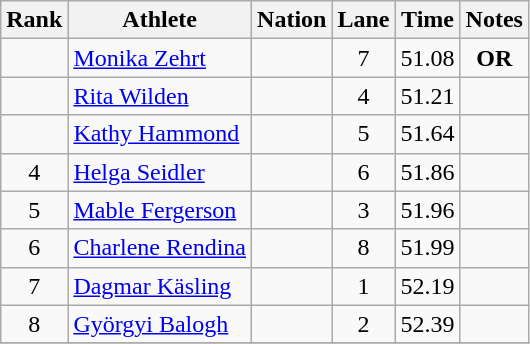<table class="wikitable sortable" style="text-align:center">
<tr>
<th>Rank</th>
<th>Athlete</th>
<th>Nation</th>
<th>Lane</th>
<th>Time</th>
<th>Notes</th>
</tr>
<tr>
<td></td>
<td align=left><a href='#'>Monika Zehrt</a></td>
<td align=left></td>
<td>7</td>
<td>51.08</td>
<td><strong>OR</strong></td>
</tr>
<tr>
<td></td>
<td align=left><a href='#'>Rita Wilden</a></td>
<td align=left></td>
<td>4</td>
<td>51.21</td>
<td></td>
</tr>
<tr>
<td></td>
<td align=left><a href='#'>Kathy Hammond</a></td>
<td align=left></td>
<td>5</td>
<td>51.64</td>
<td></td>
</tr>
<tr>
<td>4</td>
<td align=left><a href='#'>Helga Seidler</a></td>
<td align=left></td>
<td>6</td>
<td>51.86</td>
<td></td>
</tr>
<tr>
<td>5</td>
<td align=left><a href='#'>Mable Fergerson</a></td>
<td align=left></td>
<td>3</td>
<td>51.96</td>
<td></td>
</tr>
<tr>
<td>6</td>
<td align=left><a href='#'>Charlene Rendina</a></td>
<td align=left></td>
<td>8</td>
<td>51.99</td>
<td></td>
</tr>
<tr>
<td>7</td>
<td align=left><a href='#'>Dagmar Käsling</a></td>
<td align=left></td>
<td>1</td>
<td>52.19</td>
<td></td>
</tr>
<tr>
<td>8</td>
<td align=left><a href='#'>Györgyi Balogh</a></td>
<td align=left></td>
<td>2</td>
<td>52.39</td>
<td></td>
</tr>
<tr>
</tr>
</table>
